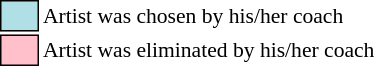<table class="toccolours" style="font-size: 90%; white-space: nowrap;">
<tr>
<td style="background-color:#b0e0e6; border: 1px solid black">      </td>
<td>Artist was chosen by his/her coach</td>
</tr>
<tr>
<td style="background-color:pink; border: 1px solid black">      </td>
<td>Artist was eliminated by his/her coach</td>
</tr>
<tr>
</tr>
</table>
